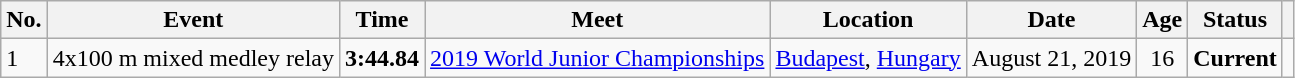<table class="wikitable">
<tr>
<th>No.</th>
<th>Event</th>
<th>Time</th>
<th>Meet</th>
<th>Location</th>
<th>Date</th>
<th>Age</th>
<th>Status</th>
<th></th>
</tr>
<tr>
<td>1</td>
<td>4x100 m mixed medley relay</td>
<td style="text-align:center;"><strong>3:44.84</strong></td>
<td><a href='#'>2019 World Junior Championships</a></td>
<td><a href='#'>Budapest</a>, <a href='#'>Hungary</a></td>
<td>August 21, 2019</td>
<td style="text-align:center;">16</td>
<td style="text-align:center;"><strong>Current</strong></td>
<td style="text-align:center;"></td>
</tr>
</table>
